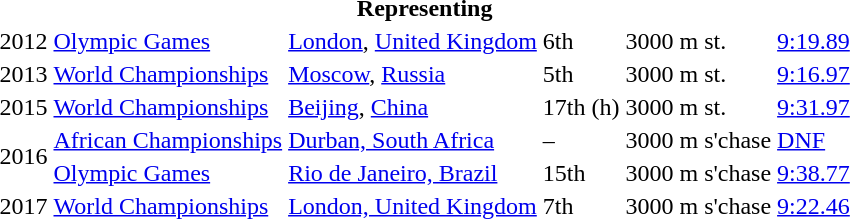<table>
<tr>
<th colspan="6">Representing </th>
</tr>
<tr>
<td>2012</td>
<td><a href='#'>Olympic Games</a></td>
<td><a href='#'>London</a>, <a href='#'>United Kingdom</a></td>
<td>6th</td>
<td>3000 m st.</td>
<td><a href='#'>9:19.89</a></td>
</tr>
<tr>
<td>2013</td>
<td><a href='#'>World Championships</a></td>
<td><a href='#'>Moscow</a>, <a href='#'>Russia</a></td>
<td>5th</td>
<td>3000 m st.</td>
<td><a href='#'>9:16.97</a></td>
</tr>
<tr>
<td>2015</td>
<td><a href='#'>World Championships</a></td>
<td><a href='#'>Beijing</a>, <a href='#'>China</a></td>
<td>17th (h)</td>
<td>3000 m st.</td>
<td><a href='#'>9:31.97</a></td>
</tr>
<tr>
<td rowspan=2>2016</td>
<td><a href='#'>African Championships</a></td>
<td><a href='#'>Durban, South Africa</a></td>
<td>–</td>
<td>3000 m s'chase</td>
<td><a href='#'>DNF</a></td>
</tr>
<tr>
<td><a href='#'>Olympic Games</a></td>
<td><a href='#'>Rio de Janeiro, Brazil</a></td>
<td>15th</td>
<td>3000 m s'chase</td>
<td><a href='#'>9:38.77</a></td>
</tr>
<tr>
<td>2017</td>
<td><a href='#'>World Championships</a></td>
<td><a href='#'>London, United Kingdom</a></td>
<td>7th</td>
<td>3000 m s'chase</td>
<td><a href='#'>9:22.46</a></td>
</tr>
</table>
